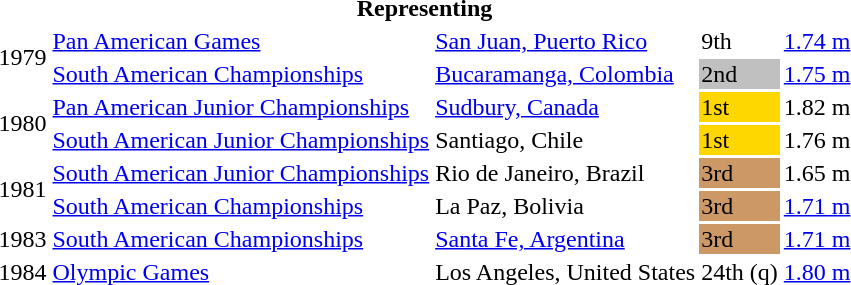<table>
<tr>
<th colspan="5">Representing </th>
</tr>
<tr>
<td rowspan=2>1979</td>
<td><a href='#'>Pan American Games</a></td>
<td><a href='#'>San Juan, Puerto Rico</a></td>
<td>9th</td>
<td><a href='#'>1.74 m</a></td>
</tr>
<tr>
<td><a href='#'>South American Championships</a></td>
<td><a href='#'>Bucaramanga, Colombia</a></td>
<td bgcolor=silver>2nd</td>
<td><a href='#'>1.75 m</a></td>
</tr>
<tr>
<td rowspan=2>1980</td>
<td><a href='#'>Pan American Junior Championships</a></td>
<td><a href='#'>Sudbury, Canada</a></td>
<td bgcolor=gold>1st</td>
<td>1.82 m</td>
</tr>
<tr>
<td><a href='#'>South American Junior Championships</a></td>
<td>Santiago, Chile</td>
<td bgcolor=gold>1st</td>
<td>1.76 m</td>
</tr>
<tr>
<td rowspan=2>1981</td>
<td><a href='#'>South American Junior Championships</a></td>
<td>Rio de Janeiro, Brazil</td>
<td bgcolor=cc9966>3rd</td>
<td>1.65 m</td>
</tr>
<tr>
<td><a href='#'>South American Championships</a></td>
<td>La Paz, Bolivia</td>
<td bgcolor=cc9966>3rd</td>
<td><a href='#'>1.71 m</a></td>
</tr>
<tr>
<td>1983</td>
<td><a href='#'>South American Championships</a></td>
<td><a href='#'>Santa Fe, Argentina</a></td>
<td bgcolor=cc9966>3rd</td>
<td><a href='#'>1.71 m</a></td>
</tr>
<tr>
<td>1984</td>
<td><a href='#'>Olympic Games</a></td>
<td>Los Angeles, United States</td>
<td>24th (q)</td>
<td><a href='#'>1.80 m</a></td>
</tr>
</table>
